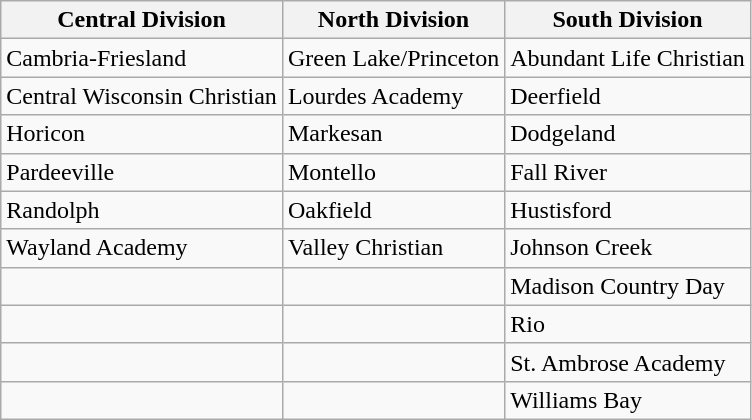<table class="wikitable">
<tr>
<th>Central Division</th>
<th>North Division</th>
<th>South Division</th>
</tr>
<tr>
<td>Cambria-Friesland</td>
<td>Green Lake/Princeton</td>
<td>Abundant Life Christian</td>
</tr>
<tr>
<td>Central Wisconsin Christian</td>
<td>Lourdes Academy</td>
<td>Deerfield</td>
</tr>
<tr>
<td>Horicon</td>
<td>Markesan</td>
<td>Dodgeland</td>
</tr>
<tr>
<td>Pardeeville</td>
<td>Montello</td>
<td>Fall River</td>
</tr>
<tr>
<td>Randolph</td>
<td>Oakfield</td>
<td>Hustisford</td>
</tr>
<tr>
<td>Wayland Academy</td>
<td>Valley Christian</td>
<td>Johnson Creek</td>
</tr>
<tr>
<td></td>
<td></td>
<td>Madison Country Day</td>
</tr>
<tr>
<td></td>
<td></td>
<td>Rio</td>
</tr>
<tr>
<td></td>
<td></td>
<td>St. Ambrose Academy</td>
</tr>
<tr>
<td></td>
<td></td>
<td>Williams Bay</td>
</tr>
</table>
